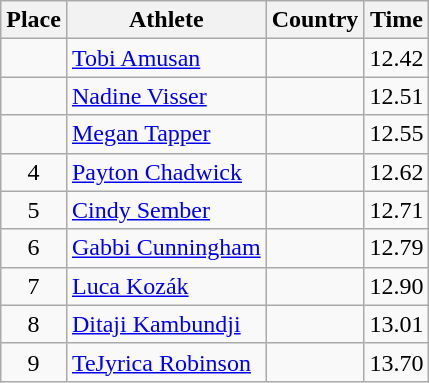<table class="wikitable">
<tr>
<th>Place</th>
<th>Athlete</th>
<th>Country</th>
<th>Time</th>
</tr>
<tr>
<td align=center></td>
<td><a href='#'>Tobi Amusan</a></td>
<td></td>
<td>12.42</td>
</tr>
<tr>
<td align=center></td>
<td><a href='#'>Nadine Visser</a></td>
<td></td>
<td>12.51</td>
</tr>
<tr>
<td align=center></td>
<td><a href='#'>Megan Tapper</a></td>
<td></td>
<td>12.55</td>
</tr>
<tr>
<td align=center>4</td>
<td><a href='#'>Payton Chadwick</a></td>
<td></td>
<td>12.62</td>
</tr>
<tr>
<td align=center>5</td>
<td><a href='#'>Cindy Sember</a></td>
<td></td>
<td>12.71</td>
</tr>
<tr>
<td align=center>6</td>
<td><a href='#'>Gabbi Cunningham</a></td>
<td></td>
<td>12.79</td>
</tr>
<tr>
<td align=center>7</td>
<td><a href='#'>Luca Kozák</a></td>
<td></td>
<td>12.90</td>
</tr>
<tr>
<td align=center>8</td>
<td><a href='#'>Ditaji Kambundji</a></td>
<td></td>
<td>13.01</td>
</tr>
<tr>
<td align=center>9</td>
<td><a href='#'>TeJyrica Robinson</a></td>
<td></td>
<td>13.70</td>
</tr>
</table>
